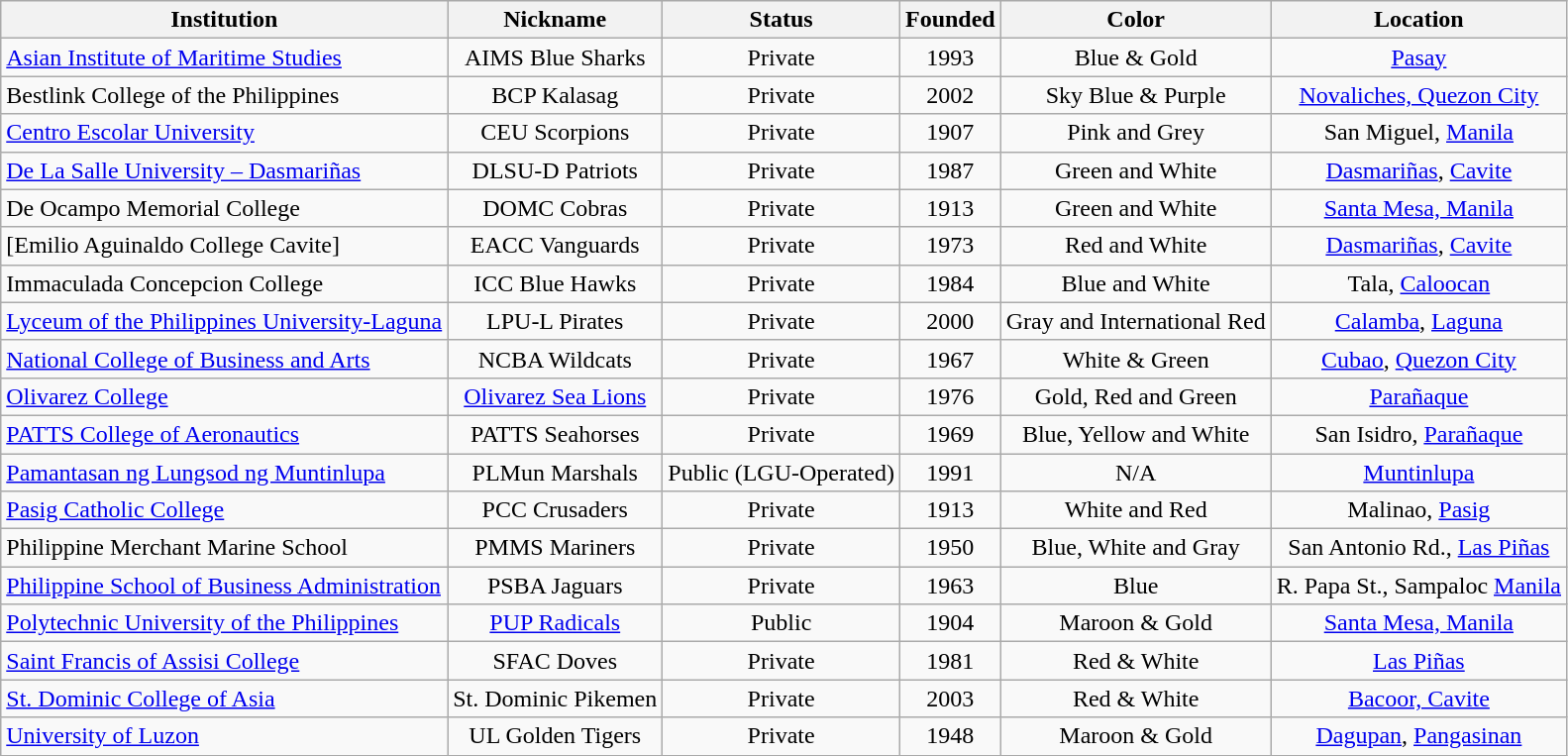<table class="wikitable sortable">
<tr>
<th>Institution</th>
<th>Nickname</th>
<th>Status</th>
<th>Founded</th>
<th>Color</th>
<th>Location</th>
</tr>
<tr>
<td><a href='#'>Asian Institute of Maritime Studies</a></td>
<td align="center">AIMS Blue Sharks</td>
<td align="center">Private</td>
<td align="center">1993</td>
<td align="center">Blue & Gold</td>
<td align="center"><a href='#'>Pasay</a></td>
</tr>
<tr>
<td>Bestlink College of the Philippines</td>
<td align="center">BCP Kalasag</td>
<td align="center">Private</td>
<td align="center">2002</td>
<td align="center">Sky Blue & Purple</td>
<td align="center"><a href='#'>Novaliches, Quezon City</a></td>
</tr>
<tr>
<td><a href='#'>Centro Escolar University</a></td>
<td align="center">CEU Scorpions</td>
<td align="center">Private</td>
<td align="center">1907</td>
<td align="center">Pink and Grey</td>
<td align="center">San Miguel, <a href='#'>Manila</a></td>
</tr>
<tr>
<td><a href='#'>De La Salle University – Dasmariñas</a></td>
<td align="center">DLSU-D Patriots</td>
<td align="center">Private </td>
<td align="center">1987</td>
<td align="center">Green and White</td>
<td align="center"><a href='#'>Dasmariñas</a>, <a href='#'>Cavite</a></td>
</tr>
<tr>
<td>De Ocampo Memorial College</td>
<td align="center">DOMC Cobras</td>
<td align="center">Private</td>
<td align="center">1913</td>
<td align="center">Green and White</td>
<td align="center"><a href='#'>Santa Mesa, Manila</a></td>
</tr>
<tr>
<td>[Emilio Aguinaldo College Cavite]</td>
<td align="center">EACC Vanguards</td>
<td align="center">Private</td>
<td align="center">1973</td>
<td align="center">Red and White</td>
<td align="center"><a href='#'>Dasmariñas</a>, <a href='#'>Cavite</a></td>
</tr>
<tr>
<td>Immaculada Concepcion College</td>
<td align="center">ICC Blue Hawks</td>
<td align="center">Private</td>
<td align="center">1984</td>
<td align="center">Blue and White</td>
<td align="center">Tala, <a href='#'>Caloocan</a></td>
</tr>
<tr>
<td><a href='#'>Lyceum of the Philippines University-Laguna</a></td>
<td align="center">LPU-L Pirates</td>
<td align="center">Private</td>
<td align="center">2000</td>
<td align="center">Gray and International Red</td>
<td align="center"><a href='#'>Calamba</a>, <a href='#'>Laguna</a></td>
</tr>
<tr>
<td><a href='#'>National College of Business and Arts</a></td>
<td align="center">NCBA Wildcats</td>
<td align="center">Private</td>
<td align="center">1967</td>
<td align="center">White & Green</td>
<td align="center"><a href='#'>Cubao</a>, <a href='#'>Quezon City</a></td>
</tr>
<tr>
<td><a href='#'>Olivarez College</a></td>
<td align="center"><a href='#'>Olivarez Sea Lions</a></td>
<td align="center">Private</td>
<td align="center">1976</td>
<td align="center">Gold, Red and Green</td>
<td align="center"><a href='#'>Parañaque</a></td>
</tr>
<tr>
<td><a href='#'>PATTS College of Aeronautics</a></td>
<td align="center">PATTS Seahorses</td>
<td align="center">Private</td>
<td align="center">1969</td>
<td align="center">Blue, Yellow and White</td>
<td align="center">San Isidro, <a href='#'>Parañaque</a></td>
</tr>
<tr>
<td><a href='#'>Pamantasan ng Lungsod ng Muntinlupa</a></td>
<td align="center">PLMun Marshals</td>
<td align="center">Public (LGU-Operated)</td>
<td align="center">1991</td>
<td align="center">N/A</td>
<td align="center"><a href='#'>Muntinlupa</a></td>
</tr>
<tr>
<td><a href='#'>Pasig Catholic College</a></td>
<td align="center">PCC Crusaders</td>
<td align="center">Private </td>
<td align="center">1913</td>
<td align="center">White and Red</td>
<td align="center">Malinao, <a href='#'>Pasig</a></td>
</tr>
<tr>
<td>Philippine Merchant Marine School</td>
<td align="center">PMMS Mariners</td>
<td align="center">Private</td>
<td align="center">1950</td>
<td align="center">Blue, White and Gray</td>
<td align="center">San Antonio Rd., <a href='#'>Las Piñas</a></td>
</tr>
<tr>
<td><a href='#'>Philippine School of Business Administration</a></td>
<td align="center">PSBA Jaguars</td>
<td align="center">Private</td>
<td align="center">1963</td>
<td align="center">Blue</td>
<td align="center">R. Papa St., Sampaloc <a href='#'>Manila</a></td>
</tr>
<tr>
<td><a href='#'>Polytechnic University of the Philippines</a></td>
<td align="center"><a href='#'>PUP Radicals</a></td>
<td align="center">Public</td>
<td align="center">1904</td>
<td align="center">Maroon & Gold</td>
<td align="center"><a href='#'>Santa Mesa, Manila</a></td>
</tr>
<tr>
<td><a href='#'>Saint Francis of Assisi College</a></td>
<td align="center">SFAC Doves</td>
<td align="center">Private  </td>
<td align="center">1981</td>
<td align="center">Red & White</td>
<td align="center"><a href='#'>Las Piñas</a></td>
</tr>
<tr>
<td><a href='#'>St. Dominic College of Asia</a></td>
<td align="center">St. Dominic Pikemen</td>
<td align="center">Private</td>
<td align="center">2003</td>
<td align="center">Red & White</td>
<td align="center"><a href='#'>Bacoor, Cavite</a></td>
</tr>
<tr>
<td><a href='#'>University of Luzon</a></td>
<td align="center">UL Golden Tigers</td>
<td align="center">Private</td>
<td align="center">1948</td>
<td align="center">Maroon & Gold</td>
<td align="center"><a href='#'>Dagupan</a>, <a href='#'>Pangasinan</a></td>
</tr>
</table>
